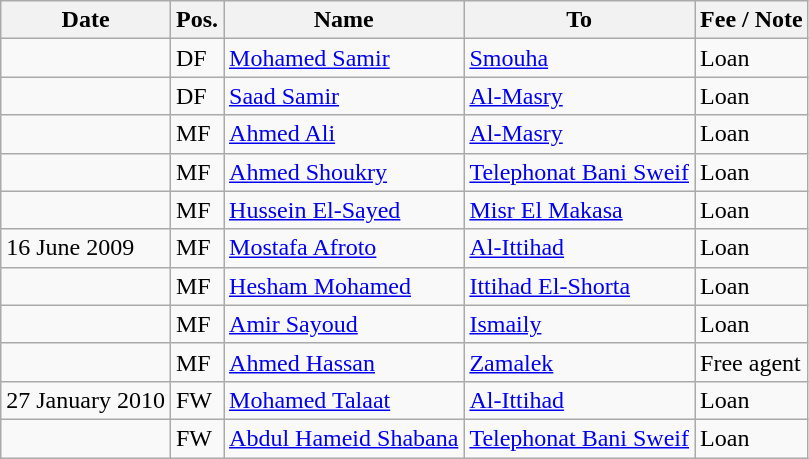<table class="wikitable">
<tr>
<th>Date</th>
<th>Pos.</th>
<th>Name</th>
<th>To</th>
<th>Fee / Note</th>
</tr>
<tr>
<td></td>
<td>DF</td>
<td> <a href='#'>Mohamed Samir</a></td>
<td> <a href='#'>Smouha</a></td>
<td>Loan</td>
</tr>
<tr>
<td></td>
<td>DF</td>
<td> <a href='#'>Saad Samir</a></td>
<td> <a href='#'>Al-Masry</a></td>
<td>Loan</td>
</tr>
<tr>
<td></td>
<td>MF</td>
<td> <a href='#'>Ahmed Ali</a></td>
<td> <a href='#'>Al-Masry</a></td>
<td>Loan</td>
</tr>
<tr>
<td></td>
<td>MF</td>
<td> <a href='#'>Ahmed Shoukry</a></td>
<td> <a href='#'>Telephonat Bani Sweif</a></td>
<td>Loan</td>
</tr>
<tr>
<td></td>
<td>MF</td>
<td> <a href='#'>Hussein El-Sayed</a></td>
<td> <a href='#'>Misr El Makasa</a></td>
<td>Loan</td>
</tr>
<tr>
<td>16 June 2009</td>
<td>MF</td>
<td> <a href='#'>Mostafa Afroto</a></td>
<td> <a href='#'>Al-Ittihad</a></td>
<td>Loan</td>
</tr>
<tr>
<td></td>
<td>MF</td>
<td> <a href='#'>Hesham Mohamed</a></td>
<td> <a href='#'>Ittihad El-Shorta</a></td>
<td>Loan</td>
</tr>
<tr>
<td></td>
<td>MF</td>
<td> <a href='#'>Amir Sayoud</a></td>
<td> <a href='#'>Ismaily</a></td>
<td>Loan</td>
</tr>
<tr>
<td></td>
<td>MF</td>
<td> <a href='#'>Ahmed Hassan</a></td>
<td> <a href='#'>Zamalek</a></td>
<td>Free agent</td>
</tr>
<tr>
<td>27 January 2010</td>
<td>FW</td>
<td> <a href='#'>Mohamed Talaat</a></td>
<td> <a href='#'>Al-Ittihad</a></td>
<td>Loan</td>
</tr>
<tr>
<td></td>
<td>FW</td>
<td> <a href='#'>Abdul Hameid Shabana</a></td>
<td> <a href='#'>Telephonat Bani Sweif</a></td>
<td>Loan</td>
</tr>
</table>
